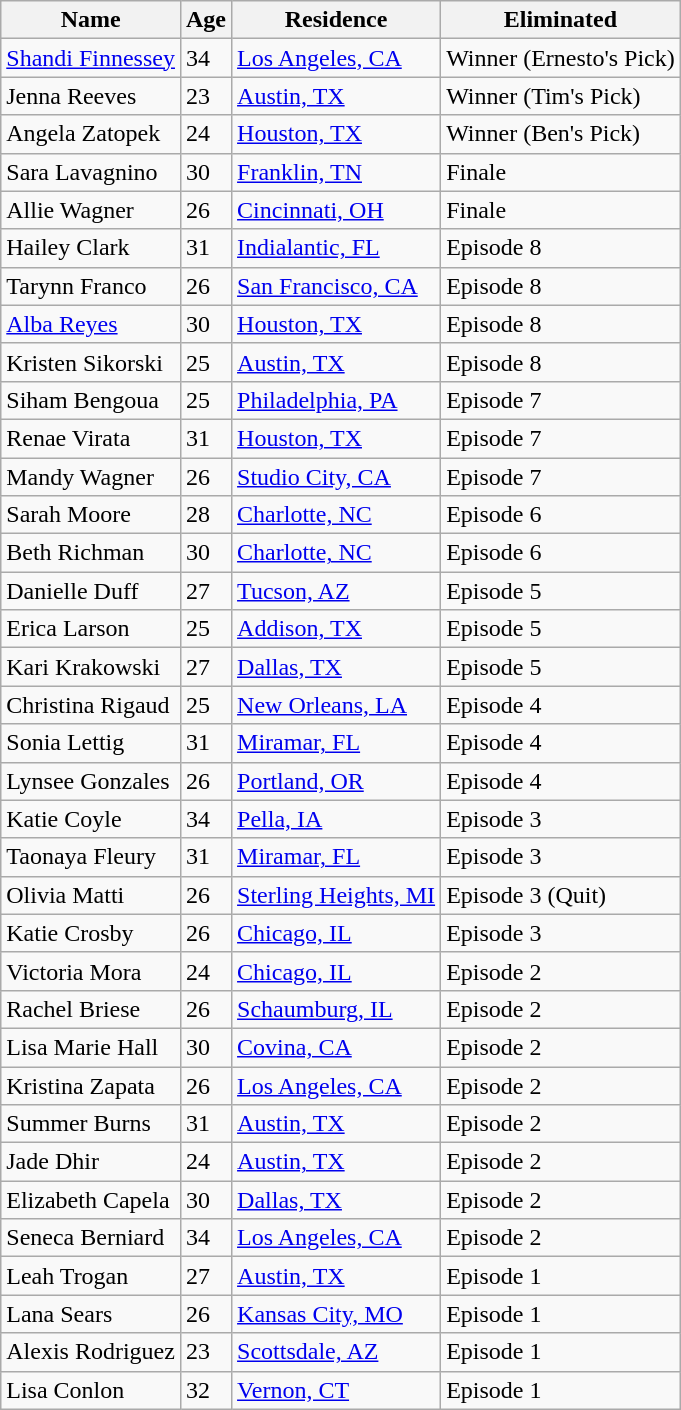<table class="wikitable" style="text-align:left">
<tr>
<th>Name</th>
<th>Age</th>
<th>Residence</th>
<th>Eliminated</th>
</tr>
<tr>
<td><a href='#'>Shandi Finnessey</a></td>
<td>34</td>
<td><a href='#'>Los Angeles, CA</a></td>
<td>Winner (Ernesto's Pick)</td>
</tr>
<tr>
<td>Jenna Reeves</td>
<td>23</td>
<td><a href='#'>Austin, TX</a></td>
<td>Winner (Tim's Pick)</td>
</tr>
<tr>
<td>Angela Zatopek</td>
<td>24</td>
<td><a href='#'>Houston, TX</a></td>
<td>Winner (Ben's Pick)</td>
</tr>
<tr>
<td>Sara Lavagnino</td>
<td>30</td>
<td><a href='#'>Franklin, TN</a></td>
<td>Finale</td>
</tr>
<tr>
<td>Allie Wagner</td>
<td>26</td>
<td><a href='#'>Cincinnati, OH</a></td>
<td>Finale</td>
</tr>
<tr>
<td>Hailey Clark</td>
<td>31</td>
<td><a href='#'>Indialantic, FL</a></td>
<td>Episode 8</td>
</tr>
<tr>
<td>Tarynn Franco</td>
<td>26</td>
<td><a href='#'>San Francisco, CA</a></td>
<td>Episode 8</td>
</tr>
<tr>
<td><a href='#'>Alba Reyes</a></td>
<td>30</td>
<td><a href='#'>Houston, TX</a></td>
<td>Episode 8</td>
</tr>
<tr>
<td>Kristen Sikorski</td>
<td>25</td>
<td><a href='#'>Austin, TX</a></td>
<td>Episode 8</td>
</tr>
<tr>
<td>Siham Bengoua</td>
<td>25</td>
<td><a href='#'>Philadelphia, PA</a></td>
<td>Episode 7</td>
</tr>
<tr>
<td>Renae Virata</td>
<td>31</td>
<td><a href='#'>Houston, TX</a></td>
<td>Episode 7</td>
</tr>
<tr>
<td>Mandy Wagner</td>
<td>26</td>
<td><a href='#'>Studio City, CA</a></td>
<td>Episode 7</td>
</tr>
<tr>
<td>Sarah Moore</td>
<td>28</td>
<td><a href='#'>Charlotte, NC</a></td>
<td>Episode 6</td>
</tr>
<tr>
<td>Beth Richman</td>
<td>30</td>
<td><a href='#'>Charlotte, NC</a></td>
<td>Episode 6</td>
</tr>
<tr>
<td>Danielle Duff</td>
<td>27</td>
<td><a href='#'>Tucson, AZ</a></td>
<td>Episode 5</td>
</tr>
<tr>
<td>Erica Larson</td>
<td>25</td>
<td><a href='#'>Addison, TX</a></td>
<td>Episode 5</td>
</tr>
<tr>
<td>Kari Krakowski</td>
<td>27</td>
<td><a href='#'>Dallas, TX</a></td>
<td>Episode 5</td>
</tr>
<tr>
<td>Christina Rigaud</td>
<td>25</td>
<td><a href='#'>New Orleans, LA</a></td>
<td>Episode 4</td>
</tr>
<tr>
<td>Sonia Lettig</td>
<td>31</td>
<td><a href='#'>Miramar, FL</a></td>
<td>Episode 4</td>
</tr>
<tr>
<td>Lynsee Gonzales</td>
<td>26</td>
<td><a href='#'>Portland, OR</a></td>
<td>Episode 4</td>
</tr>
<tr>
<td>Katie Coyle</td>
<td>34</td>
<td><a href='#'>Pella, IA</a></td>
<td>Episode 3</td>
</tr>
<tr>
<td>Taonaya Fleury</td>
<td>31</td>
<td><a href='#'>Miramar, FL</a></td>
<td>Episode 3</td>
</tr>
<tr>
<td>Olivia Matti</td>
<td>26</td>
<td><a href='#'>Sterling Heights, MI</a></td>
<td>Episode 3 (Quit)</td>
</tr>
<tr>
<td>Katie Crosby</td>
<td>26</td>
<td><a href='#'>Chicago, IL</a></td>
<td>Episode 3</td>
</tr>
<tr>
<td>Victoria Mora</td>
<td>24</td>
<td><a href='#'>Chicago, IL</a></td>
<td>Episode 2</td>
</tr>
<tr>
<td>Rachel Briese</td>
<td>26</td>
<td><a href='#'>Schaumburg, IL</a></td>
<td>Episode 2</td>
</tr>
<tr>
<td>Lisa Marie Hall</td>
<td>30</td>
<td><a href='#'>Covina, CA</a></td>
<td>Episode 2</td>
</tr>
<tr>
<td>Kristina Zapata</td>
<td>26</td>
<td><a href='#'>Los Angeles, CA</a></td>
<td>Episode 2</td>
</tr>
<tr>
<td>Summer Burns</td>
<td>31</td>
<td><a href='#'>Austin, TX</a></td>
<td>Episode 2</td>
</tr>
<tr>
<td>Jade Dhir</td>
<td>24</td>
<td><a href='#'>Austin, TX</a></td>
<td>Episode 2</td>
</tr>
<tr>
<td>Elizabeth Capela</td>
<td>30</td>
<td><a href='#'>Dallas, TX</a></td>
<td>Episode 2</td>
</tr>
<tr>
<td>Seneca Berniard</td>
<td>34</td>
<td><a href='#'>Los Angeles, CA</a></td>
<td>Episode 2</td>
</tr>
<tr>
<td>Leah Trogan</td>
<td>27</td>
<td><a href='#'>Austin, TX</a></td>
<td>Episode 1</td>
</tr>
<tr>
<td>Lana Sears</td>
<td>26</td>
<td><a href='#'>Kansas City, MO</a></td>
<td>Episode 1</td>
</tr>
<tr>
<td>Alexis Rodriguez</td>
<td>23</td>
<td><a href='#'>Scottsdale, AZ</a></td>
<td>Episode 1</td>
</tr>
<tr>
<td>Lisa Conlon</td>
<td>32</td>
<td><a href='#'>Vernon, CT</a></td>
<td>Episode 1</td>
</tr>
</table>
